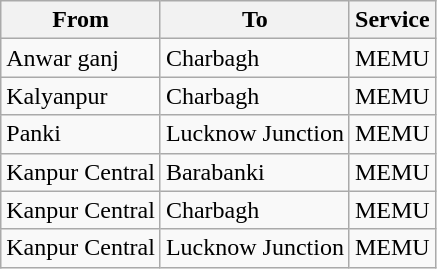<table class="wikitable">
<tr>
<th>From</th>
<th>To</th>
<th>Service</th>
</tr>
<tr>
<td>Anwar ganj</td>
<td>Charbagh</td>
<td>MEMU</td>
</tr>
<tr>
<td>Kalyanpur</td>
<td>Charbagh</td>
<td>MEMU</td>
</tr>
<tr>
<td>Panki</td>
<td>Lucknow Junction</td>
<td>MEMU</td>
</tr>
<tr>
<td>Kanpur Central</td>
<td>Barabanki</td>
<td>MEMU</td>
</tr>
<tr>
<td>Kanpur Central</td>
<td>Charbagh</td>
<td>MEMU</td>
</tr>
<tr>
<td>Kanpur Central</td>
<td>Lucknow Junction</td>
<td>MEMU</td>
</tr>
</table>
